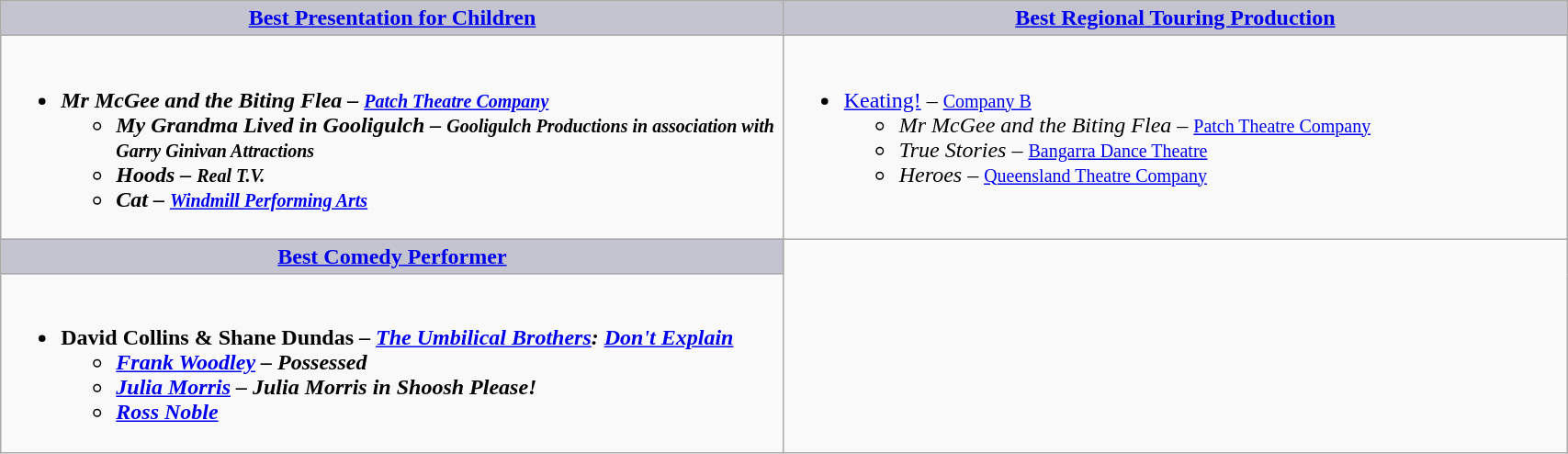<table class=wikitable width="90%" border="1" cellpadding="5" cellspacing="0" align="centre">
<tr>
<th style="background:#C4C3D0;"><a href='#'>Best Presentation for Children</a></th>
<th style="background:#C4C3D0;"><a href='#'>Best Regional Touring Production</a></th>
</tr>
<tr>
<td valign="top"><br><ul><li><strong><em>Mr McGee and the Biting Flea<em> – <small><a href='#'>Patch Theatre Company</a></small> <strong><ul><li></em>My Grandma Lived in Gooligulch<em> – <small>Gooligulch Productions in association with Garry Ginivan Attractions</small></li><li></em>Hoods<em> – <small>Real T.V.</small></li><li></em>Cat<em> – <small><a href='#'>Windmill Performing Arts</a></small></li></ul></li></ul></td>
<td valign="top"><br><ul><li></em></strong><a href='#'>Keating!</a></em> – <small><a href='#'>Company B</a></small></strong><ul><li><em>Mr McGee and the Biting Flea</em> – <small><a href='#'>Patch Theatre Company</a></small></li><li><em>True Stories</em> – <small><a href='#'>Bangarra Dance Theatre</a></small></li><li><em>Heroes</em> – <small><a href='#'>Queensland Theatre Company</a></small></li></ul></li></ul></td>
</tr>
<tr>
<th style="background:#C4C3D0;width:50%"><a href='#'>Best Comedy Performer</a></th>
</tr>
<tr>
<td valign="top"><br><ul><li><strong>David Collins & Shane Dundas – <em><a href='#'>The Umbilical Brothers</a>: <a href='#'>Don't Explain</a><strong><em><ul><li><a href='#'>Frank Woodley</a> – </em>Possessed<em></li><li><a href='#'>Julia Morris</a> – </em>Julia Morris in Shoosh Please!<em></li><li><a href='#'>Ross Noble</a></li></ul></li></ul></td>
</tr>
</table>
